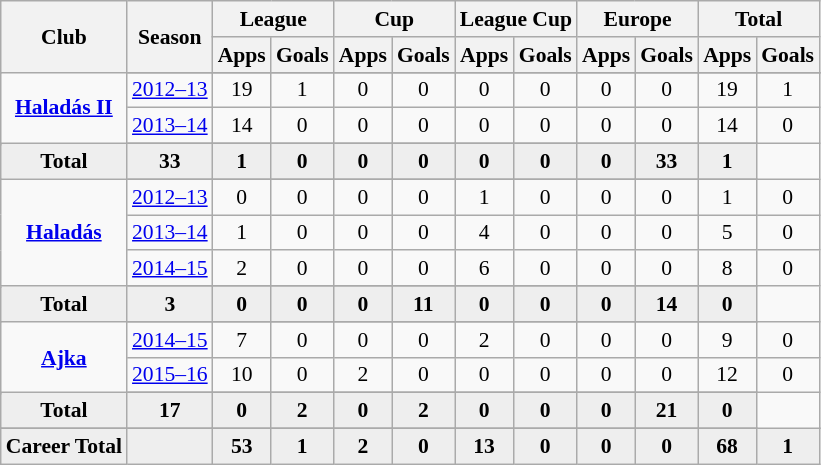<table class="wikitable" style="font-size:90%; text-align: center;">
<tr>
<th rowspan="2">Club</th>
<th rowspan="2">Season</th>
<th colspan="2">League</th>
<th colspan="2">Cup</th>
<th colspan="2">League Cup</th>
<th colspan="2">Europe</th>
<th colspan="2">Total</th>
</tr>
<tr>
<th>Apps</th>
<th>Goals</th>
<th>Apps</th>
<th>Goals</th>
<th>Apps</th>
<th>Goals</th>
<th>Apps</th>
<th>Goals</th>
<th>Apps</th>
<th>Goals</th>
</tr>
<tr ||-||-||-|->
<td rowspan="4" valign="center"><strong><a href='#'>Haladás II</a></strong></td>
</tr>
<tr>
<td><a href='#'>2012–13</a></td>
<td>19</td>
<td>1</td>
<td>0</td>
<td>0</td>
<td>0</td>
<td>0</td>
<td>0</td>
<td>0</td>
<td>19</td>
<td>1</td>
</tr>
<tr>
<td><a href='#'>2013–14</a></td>
<td>14</td>
<td>0</td>
<td>0</td>
<td>0</td>
<td>0</td>
<td>0</td>
<td>0</td>
<td>0</td>
<td>14</td>
<td>0</td>
</tr>
<tr>
</tr>
<tr style="font-weight:bold; background-color:#eeeeee;">
<td>Total</td>
<td>33</td>
<td>1</td>
<td>0</td>
<td>0</td>
<td>0</td>
<td>0</td>
<td>0</td>
<td>0</td>
<td>33</td>
<td>1</td>
</tr>
<tr>
<td rowspan="5" valign="center"><strong><a href='#'>Haladás</a></strong></td>
</tr>
<tr>
<td><a href='#'>2012–13</a></td>
<td>0</td>
<td>0</td>
<td>0</td>
<td>0</td>
<td>1</td>
<td>0</td>
<td>0</td>
<td>0</td>
<td>1</td>
<td>0</td>
</tr>
<tr>
<td><a href='#'>2013–14</a></td>
<td>1</td>
<td>0</td>
<td>0</td>
<td>0</td>
<td>4</td>
<td>0</td>
<td>0</td>
<td>0</td>
<td>5</td>
<td>0</td>
</tr>
<tr>
<td><a href='#'>2014–15</a></td>
<td>2</td>
<td>0</td>
<td>0</td>
<td>0</td>
<td>6</td>
<td>0</td>
<td>0</td>
<td>0</td>
<td>8</td>
<td>0</td>
</tr>
<tr>
</tr>
<tr style="font-weight:bold; background-color:#eeeeee;">
<td>Total</td>
<td>3</td>
<td>0</td>
<td>0</td>
<td>0</td>
<td>11</td>
<td>0</td>
<td>0</td>
<td>0</td>
<td>14</td>
<td>0</td>
</tr>
<tr>
<td rowspan="4" valign="center"><strong><a href='#'>Ajka</a></strong></td>
</tr>
<tr>
<td><a href='#'>2014–15</a></td>
<td>7</td>
<td>0</td>
<td>0</td>
<td>0</td>
<td>2</td>
<td>0</td>
<td>0</td>
<td>0</td>
<td>9</td>
<td>0</td>
</tr>
<tr>
<td><a href='#'>2015–16</a></td>
<td>10</td>
<td>0</td>
<td>2</td>
<td>0</td>
<td>0</td>
<td>0</td>
<td>0</td>
<td>0</td>
<td>12</td>
<td>0</td>
</tr>
<tr>
</tr>
<tr style="font-weight:bold; background-color:#eeeeee;">
<td>Total</td>
<td>17</td>
<td>0</td>
<td>2</td>
<td>0</td>
<td>2</td>
<td>0</td>
<td>0</td>
<td>0</td>
<td>21</td>
<td>0</td>
</tr>
<tr>
</tr>
<tr style="font-weight:bold; background-color:#eeeeee;">
<td valign="top"><strong>Career Total</strong></td>
<td></td>
<td><strong>53</strong></td>
<td><strong>1</strong></td>
<td><strong>2</strong></td>
<td><strong>0</strong></td>
<td><strong>13</strong></td>
<td><strong>0</strong></td>
<td><strong>0</strong></td>
<td><strong>0</strong></td>
<td><strong>68</strong></td>
<td><strong>1</strong></td>
</tr>
</table>
